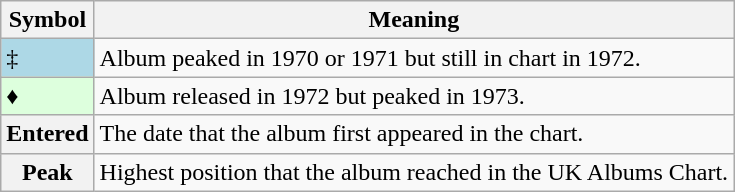<table Class="wikitable">
<tr>
<th>Symbol</th>
<th>Meaning</th>
</tr>
<tr>
<td bgcolor=lightblue>‡</td>
<td>Album peaked in 1970 or 1971 but still in chart in 1972.</td>
</tr>
<tr>
<td bgcolor=#DDFFDD>♦</td>
<td>Album released in 1972 but peaked in 1973.</td>
</tr>
<tr>
<th>Entered</th>
<td>The date that the album first appeared in the chart.</td>
</tr>
<tr>
<th>Peak</th>
<td>Highest position that the album reached in the UK Albums Chart.</td>
</tr>
</table>
